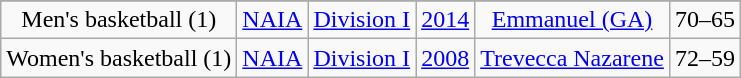<table class="wikitable" style="text-align:center">
<tr>
</tr>
<tr align="center">
<td rowspan="1">Men's basketball (1)</td>
<td rowspan="1"><a href='#'>NAIA</a></td>
<td rowspan="1"><a href='#'>Division I</a></td>
<td><a href='#'>2014</a></td>
<td><a href='#'>Emmanuel (GA)</a></td>
<td>70–65</td>
</tr>
<tr align="center">
<td rowspan="1">Women's basketball (1)</td>
<td rowspan="1"><a href='#'>NAIA</a></td>
<td rowspan="1"><a href='#'>Division I</a></td>
<td><a href='#'>2008</a></td>
<td><a href='#'>Trevecca Nazarene</a></td>
<td>72–59</td>
</tr>
</table>
